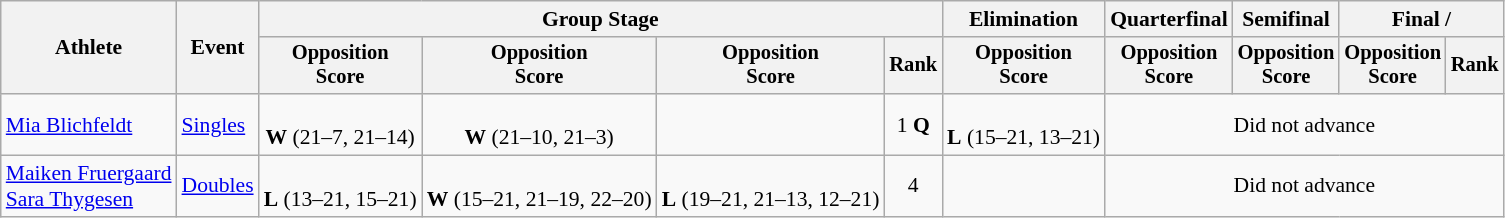<table class="wikitable" style="font-size:90%">
<tr>
<th rowspan=2>Athlete</th>
<th rowspan=2>Event</th>
<th colspan=4>Group Stage</th>
<th>Elimination</th>
<th>Quarterfinal</th>
<th>Semifinal</th>
<th colspan=2>Final / </th>
</tr>
<tr style="font-size:95%">
<th>Opposition<br>Score</th>
<th>Opposition<br>Score</th>
<th>Opposition<br>Score</th>
<th>Rank</th>
<th>Opposition<br>Score</th>
<th>Opposition<br>Score</th>
<th>Opposition<br>Score</th>
<th>Opposition<br>Score</th>
<th>Rank</th>
</tr>
<tr align=center>
<td align=left><a href='#'>Mia Blichfeldt</a></td>
<td align=left><a href='#'>Singles</a></td>
<td><br><strong>W</strong> (21–7, 21–14)</td>
<td><br><strong>W</strong> (21–10, 21–3)</td>
<td></td>
<td>1 <strong>Q</strong></td>
<td><br><strong>L</strong> (15–21, 13–21)</td>
<td colspan=4>Did not advance</td>
</tr>
<tr align=center>
<td align=left><a href='#'>Maiken Fruergaard</a><br><a href='#'>Sara Thygesen</a></td>
<td align=left><a href='#'>Doubles</a></td>
<td><br><strong>L</strong> (13–21, 15–21)</td>
<td><br><strong>W</strong> (15–21, 21–19, 22–20)</td>
<td><br><strong>L</strong> (19–21, 21–13, 12–21)</td>
<td>4</td>
<td></td>
<td colspan=4>Did not advance</td>
</tr>
</table>
